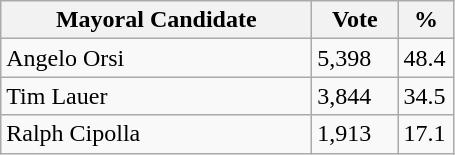<table class="wikitable">
<tr>
<th bgcolor="#DDDDFF" width="200px">Mayoral Candidate </th>
<th bgcolor="#DDDDFF" width="50px">Vote</th>
<th bgcolor="#DDDDFF" width="30px">%</th>
</tr>
<tr>
<td>Angelo Orsi</td>
<td>5,398</td>
<td>48.4</td>
</tr>
<tr>
<td>Tim Lauer</td>
<td>3,844</td>
<td>34.5</td>
</tr>
<tr>
<td>Ralph Cipolla</td>
<td>1,913</td>
<td>17.1</td>
</tr>
</table>
